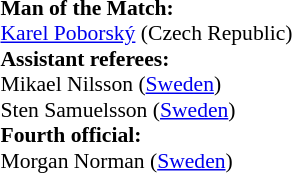<table style="width:100%;font-size:90%">
<tr>
<td><br><strong>Man of the Match:</strong>
<br><a href='#'>Karel Poborský</a> (Czech Republic)<br><strong>Assistant referees:</strong>
<br>Mikael Nilsson (<a href='#'>Sweden</a>)
<br>Sten Samuelsson (<a href='#'>Sweden</a>)
<br><strong>Fourth official:</strong>
<br>Morgan Norman (<a href='#'>Sweden</a>)</td>
</tr>
</table>
